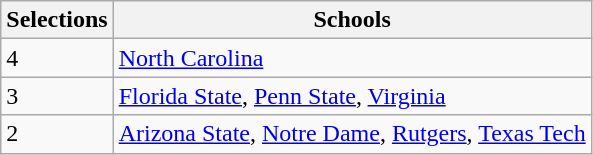<table class="wikitable sortable" style="text-align:left">
<tr>
<th>Selections</th>
<th class="unsortable">Schools</th>
</tr>
<tr>
<td>4</td>
<td><a href='#'>North Carolina</a></td>
</tr>
<tr>
<td>3</td>
<td><a href='#'>Florida State</a>, <a href='#'>Penn State</a>, <a href='#'>Virginia</a></td>
</tr>
<tr>
<td>2</td>
<td><a href='#'>Arizona State</a>, <a href='#'>Notre Dame</a>, <a href='#'>Rutgers</a>, <a href='#'>Texas Tech</a></td>
</tr>
</table>
